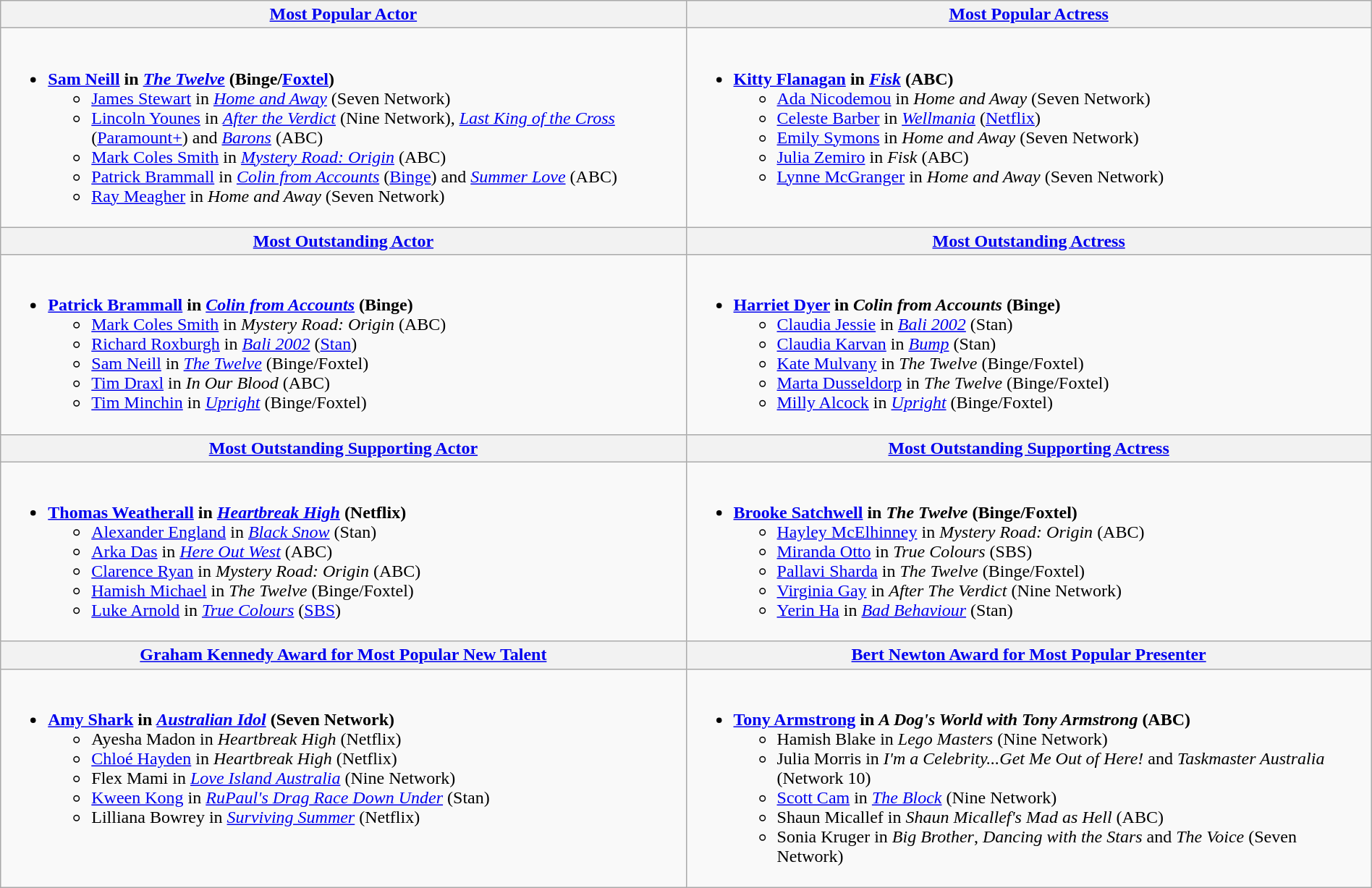<table class=wikitable width="100%">
<tr>
<th width="25%"><a href='#'>Most Popular Actor</a></th>
<th width="25%"><a href='#'>Most Popular Actress</a></th>
</tr>
<tr>
<td valign="top"><br><ul><li><strong><a href='#'>Sam Neill</a> in <em><a href='#'>The Twelve</a></em> (Binge/<a href='#'>Foxtel</a>)</strong><ul><li><a href='#'>James Stewart</a> in <em><a href='#'>Home and Away</a></em> (Seven Network)</li><li><a href='#'>Lincoln Younes</a> in <em><a href='#'>After the Verdict</a></em> (Nine Network), <em><a href='#'>Last King of the Cross</a></em> (<a href='#'>Paramount+</a>) and <em><a href='#'>Barons</a></em> (ABC)</li><li><a href='#'>Mark Coles Smith</a> in <em><a href='#'>Mystery Road: Origin</a></em> (ABC)</li><li><a href='#'>Patrick Brammall</a> in <em><a href='#'>Colin from Accounts</a></em> (<a href='#'>Binge</a>) and <em><a href='#'>Summer Love</a></em> (ABC)</li><li><a href='#'>Ray Meagher</a> in <em>Home and Away</em> (Seven Network)</li></ul></li></ul></td>
<td valign="top"><br><ul><li><strong><a href='#'>Kitty Flanagan</a> in <em><a href='#'>Fisk</a></em> (ABC)</strong><ul><li><a href='#'>Ada Nicodemou</a> in <em>Home and Away</em> (Seven Network)</li><li><a href='#'>Celeste Barber</a> in <em><a href='#'>Wellmania</a></em> (<a href='#'>Netflix</a>)</li><li><a href='#'>Emily Symons</a> in <em>Home and Away</em> (Seven Network)</li><li><a href='#'>Julia Zemiro</a> in <em>Fisk</em> (ABC)</li><li><a href='#'>Lynne McGranger</a> in <em>Home and Away</em> (Seven Network)</li></ul></li></ul></td>
</tr>
<tr>
<th width="50%"><a href='#'>Most Outstanding Actor</a></th>
<th width="50%"><a href='#'>Most Outstanding Actress</a></th>
</tr>
<tr>
<td valign="top"><br><ul><li><strong><a href='#'>Patrick Brammall</a> in <em><a href='#'>Colin from Accounts</a></em> (Binge)</strong><ul><li><a href='#'>Mark Coles Smith</a> in <em>Mystery Road: Origin</em> (ABC)</li><li><a href='#'>Richard Roxburgh</a> in <em><a href='#'>Bali 2002</a></em> (<a href='#'>Stan</a>)</li><li><a href='#'>Sam Neill</a> in <em><a href='#'>The Twelve</a></em> (Binge/Foxtel)</li><li><a href='#'>Tim Draxl</a> in <em>In Our Blood</em> (ABC)</li><li><a href='#'>Tim Minchin</a> in <em><a href='#'>Upright</a></em> (Binge/Foxtel)</li></ul></li></ul></td>
<td valign="top"><br><ul><li><strong><a href='#'>Harriet Dyer</a> in <em>Colin from Accounts</em> (Binge)</strong><ul><li><a href='#'>Claudia Jessie</a> in <em><a href='#'>Bali 2002</a></em> (Stan)</li><li><a href='#'>Claudia Karvan</a> in <em><a href='#'>Bump</a></em> (Stan)</li><li><a href='#'>Kate Mulvany</a> in <em>The Twelve</em> (Binge/Foxtel)</li><li><a href='#'>Marta Dusseldorp</a> in <em>The Twelve</em> (Binge/Foxtel)</li><li><a href='#'>Milly Alcock</a> in <em><a href='#'>Upright</a></em> (Binge/Foxtel)</li></ul></li></ul></td>
</tr>
<tr>
<th width="50%"><a href='#'>Most Outstanding Supporting Actor</a></th>
<th width="50%"><a href='#'>Most Outstanding Supporting Actress</a></th>
</tr>
<tr>
<td valign="top"><br><ul><li><strong><a href='#'>Thomas Weatherall</a> in <em><a href='#'>Heartbreak High</a></em> (Netflix)</strong><ul><li><a href='#'>Alexander England</a> in <em><a href='#'>Black Snow</a></em> (Stan)</li><li><a href='#'>Arka Das</a> in <em><a href='#'>Here Out West</a></em> (ABC)</li><li><a href='#'>Clarence Ryan</a> in <em>Mystery Road: Origin</em> (ABC)</li><li><a href='#'>Hamish Michael</a> in <em>The Twelve</em> (Binge/Foxtel)</li><li><a href='#'>Luke Arnold</a> in <em><a href='#'>True Colours</a></em> (<a href='#'>SBS</a>)</li></ul></li></ul></td>
<td valign="top"><br><ul><li><strong><a href='#'>Brooke Satchwell</a> in <em>The Twelve</em> (Binge/Foxtel)</strong><ul><li><a href='#'>Hayley McElhinney</a> in <em>Mystery Road: Origin</em> (ABC)</li><li><a href='#'>Miranda Otto</a> in <em>True Colours</em> (SBS)</li><li><a href='#'>Pallavi Sharda</a> in <em>The Twelve</em> (Binge/Foxtel)</li><li><a href='#'>Virginia Gay</a> in <em>After The Verdict</em> (Nine Network)</li><li><a href='#'>Yerin Ha</a> in <em><a href='#'>Bad Behaviour</a></em> (Stan)</li></ul></li></ul></td>
</tr>
<tr>
<th width="50%"><a href='#'>Graham Kennedy Award for Most Popular New Talent</a></th>
<th width="50%"><a href='#'>Bert Newton Award for Most Popular Presenter</a></th>
</tr>
<tr>
<td valign="top"><br><ul><li><strong><a href='#'>Amy Shark</a> in <em><a href='#'>Australian Idol</a></em> (Seven Network)</strong><ul><li>Ayesha Madon in <em>Heartbreak High</em> (Netflix)</li><li><a href='#'>Chloé Hayden</a> in <em>Heartbreak High</em> (Netflix)</li><li>Flex Mami in <em><a href='#'>Love Island Australia</a></em> (Nine Network)</li><li><a href='#'>Kween Kong</a> in <em><a href='#'>RuPaul's Drag Race Down Under</a></em> (Stan)</li><li>Lilliana Bowrey in <em><a href='#'>Surviving Summer</a></em> (Netflix)</li></ul></li></ul></td>
<td valign="top"><br><ul><li><strong><a href='#'>Tony Armstrong</a> in <em>A Dog's World with Tony Armstrong</em> (ABC)</strong><ul><li>Hamish Blake in <em>Lego Masters</em> (Nine Network)</li><li>Julia Morris in <em>I'm a Celebrity...Get Me Out of Here!</em> and <em>Taskmaster Australia</em> (Network 10)</li><li><a href='#'>Scott Cam</a> in <em><a href='#'>The Block</a></em> (Nine Network)</li><li>Shaun Micallef in <em>Shaun Micallef's Mad as Hell</em> (ABC)</li><li>Sonia Kruger in <em>Big Brother</em>, <em>Dancing with the Stars</em> and <em>The Voice</em> (Seven Network)</li></ul></li></ul></td>
</tr>
</table>
